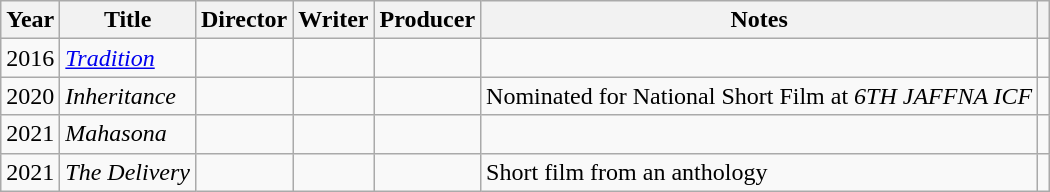<table class="wikitable plainrowheaders sortable">
<tr>
<th>Year</th>
<th>Title</th>
<th>Director</th>
<th>Writer</th>
<th>Producer</th>
<th>Notes</th>
<th class="unsortable"></th>
</tr>
<tr>
<td>2016</td>
<td><a href='#'><em>Tradition</em></a></td>
<td></td>
<td></td>
<td></td>
<td></td>
<td></td>
</tr>
<tr>
<td>2020</td>
<td><em>Inheritance</em></td>
<td></td>
<td></td>
<td></td>
<td>Nominated for National Short Film at <em>6TH JAFFNA ICF</em></td>
<td></td>
</tr>
<tr>
<td>2021</td>
<td><em>Mahasona</em></td>
<td></td>
<td></td>
<td></td>
<td></td>
<td></td>
</tr>
<tr>
<td>2021</td>
<td><em>The Delivery</em></td>
<td></td>
<td></td>
<td></td>
<td>Short film from an anthology</td>
<td></td>
</tr>
</table>
